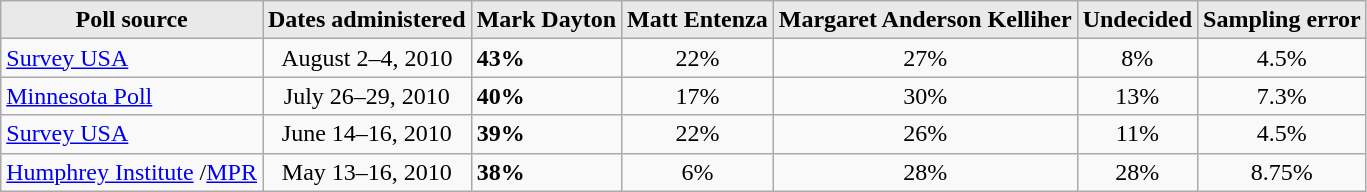<table class="wikitable">
<tr style="vertical-align:bottom; background:#e9e9e9;">
<td style="text-align:center;"><strong>Poll source</strong></td>
<td style="text-align:center;"><strong>Dates administered</strong></td>
<td style="text-align:center;"><strong>Mark Dayton</strong></td>
<td style="text-align:center;"><strong>Matt Entenza</strong></td>
<td style="text-align:center;"><strong>Margaret Anderson Kelliher</strong></td>
<td style="text-align:center;"><strong>Undecided</strong></td>
<td style="text-align:center;"><strong>Sampling error</strong></td>
</tr>
<tr>
<td><a href='#'>Survey USA</a></td>
<td style="text-align:center;">August 2–4, 2010</td>
<td><strong>43%</strong></td>
<td style="text-align:center;">22%</td>
<td style="text-align:center;">27%</td>
<td style="text-align:center;">8%</td>
<td style="text-align:center;">4.5%</td>
</tr>
<tr>
<td><a href='#'>Minnesota Poll</a></td>
<td style="text-align:center;">July 26–29, 2010</td>
<td><strong>40%</strong></td>
<td style="text-align:center;">17%</td>
<td style="text-align:center;">30%</td>
<td style="text-align:center;">13%</td>
<td style="text-align:center;">7.3%</td>
</tr>
<tr>
<td><a href='#'>Survey USA</a></td>
<td style="text-align:center;">June 14–16, 2010</td>
<td><strong>39%</strong></td>
<td style="text-align:center;">22%</td>
<td style="text-align:center;">26%</td>
<td style="text-align:center;">11%</td>
<td style="text-align:center;">4.5%</td>
</tr>
<tr>
<td><a href='#'>Humphrey Institute</a> /<a href='#'>MPR</a></td>
<td style="text-align:center;">May 13–16, 2010</td>
<td><strong>38%</strong></td>
<td style="text-align:center;">6%</td>
<td style="text-align:center;">28%</td>
<td style="text-align:center;">28%</td>
<td style="text-align:center;">8.75%</td>
</tr>
</table>
